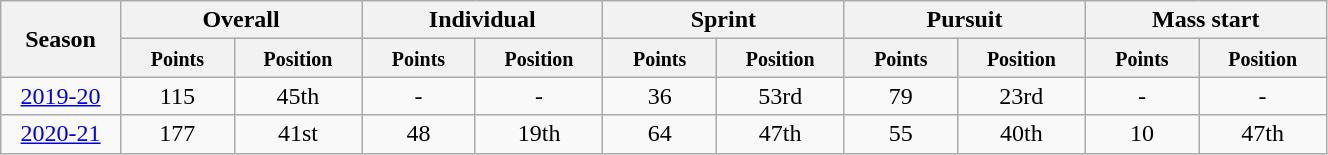<table class="wikitable" style="text-align:center;" width="70%">
<tr class="hintergrundfarbe5">
<th rowspan="2" style="width:4%;">Season</th>
<th colspan="2">Overall</th>
<th colspan="2">Individual</th>
<th colspan="2">Sprint</th>
<th colspan="2">Pursuit</th>
<th colspan="2">Mass start</th>
</tr>
<tr class="hintergrundfarbe5">
<th style="width:5%;"><small>Points</small></th>
<th style="width:5%;"><small>Position</small></th>
<th style="width:5%;"><small>Points</small></th>
<th style="width:5%;"><small>Position</small></th>
<th style="width:5%;"><small>Points</small></th>
<th style="width:5%;"><small>Position</small></th>
<th style="width:5%;"><small>Points</small></th>
<th style="width:5%;"><small>Position</small></th>
<th style="width:5%;"><small>Points</small></th>
<th style="width:5%;"><small>Position</small></th>
</tr>
<tr>
<td><a href='#'>2019-20</a></td>
<td>115</td>
<td>45th</td>
<td>-</td>
<td>-</td>
<td>36</td>
<td>53rd</td>
<td>79</td>
<td>23rd</td>
<td>-</td>
<td>-</td>
</tr>
<tr>
<td><a href='#'>2020-21</a></td>
<td>177</td>
<td>41st</td>
<td>48</td>
<td>19th</td>
<td>64</td>
<td>47th</td>
<td>55</td>
<td>40th</td>
<td>10</td>
<td>47th</td>
</tr>
</table>
